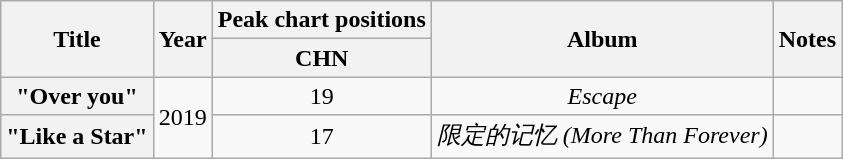<table class="wikitable plainrowheaders" style="text-align:center;">
<tr>
<th rowspan="2">Title</th>
<th rowspan="2">Year</th>
<th>Peak chart positions</th>
<th rowspan="2">Album</th>
<th rowspan="2">Notes</th>
</tr>
<tr>
<th>CHN</th>
</tr>
<tr>
<th scope="row">"Over you"</th>
<td rowspan="2">2019</td>
<td>19</td>
<td><em>Escape</em></td>
<td></td>
</tr>
<tr>
<th>"Like a Star"</th>
<td>17</td>
<td><em>限定的记忆 (More Than Forever)</em></td>
<td></td>
</tr>
</table>
